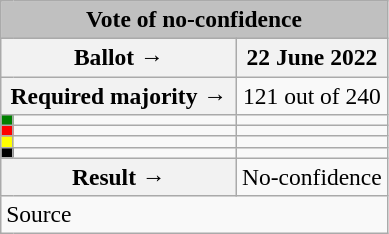<table class="wikitable" style="text-align:center; font-size:98%;">
<tr>
<td colspan="3" align="center" bgcolor="#C0C0C0"><strong>Vote of no-confidence</strong></td>
</tr>
<tr>
<th colspan="2" style="width:150px;">Ballot →</th>
<th>22 June 2022</th>
</tr>
<tr>
<th colspan="2">Required majority →</th>
<td>121 out of 240</td>
</tr>
<tr>
<th style="background:green;"></th>
<td style="text-align:left;"></td>
<td></td>
</tr>
<tr>
<th style="width:1px; background:red;"></th>
<td style="text-align:left;"></td>
<td></td>
</tr>
<tr>
<th style="background:yellow;"></th>
<td style="text-align:left;"></td>
<td></td>
</tr>
<tr>
<th style="background:black;"></th>
<td style="text-align:left;"></td>
<td></td>
</tr>
<tr>
<th colspan="2">Result →</th>
<td>No-confidence </td>
</tr>
<tr>
<td style="text-align:left;" colspan="3">Source</td>
</tr>
</table>
